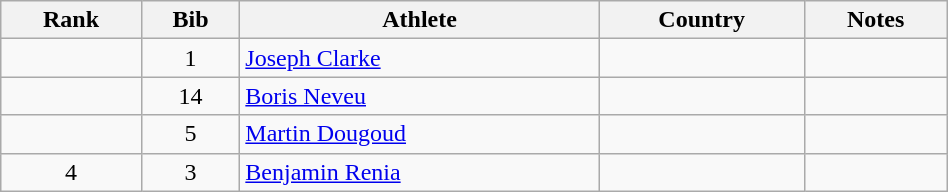<table class="wikitable" style="text-align:center;width: 50%;">
<tr>
<th>Rank</th>
<th>Bib</th>
<th>Athlete</th>
<th>Country</th>
<th>Notes</th>
</tr>
<tr>
<td></td>
<td>1</td>
<td align=left><a href='#'>Joseph Clarke</a></td>
<td align=left></td>
<td></td>
</tr>
<tr>
<td></td>
<td>14</td>
<td align=left><a href='#'>Boris Neveu</a></td>
<td align=left></td>
<td></td>
</tr>
<tr>
<td></td>
<td>5</td>
<td align=left><a href='#'>Martin Dougoud</a></td>
<td align=left></td>
<td></td>
</tr>
<tr>
<td>4</td>
<td>3</td>
<td align=left><a href='#'>Benjamin Renia</a></td>
<td align=left></td>
<td></td>
</tr>
</table>
